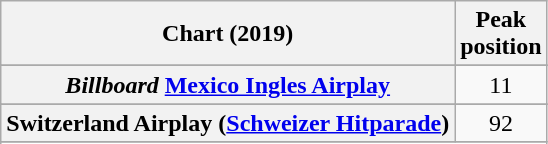<table class="wikitable sortable plainrowheaders" style="text-align:center;">
<tr>
<th>Chart (2019)</th>
<th>Peak<br>position</th>
</tr>
<tr>
</tr>
<tr>
</tr>
<tr>
<th scope="row"><em>Billboard</em> <a href='#'>Mexico Ingles Airplay</a></th>
<td>11</td>
</tr>
<tr>
</tr>
<tr>
<th scope="row">Switzerland Airplay (<a href='#'>Schweizer Hitparade</a>)</th>
<td>92</td>
</tr>
<tr>
</tr>
<tr>
</tr>
</table>
